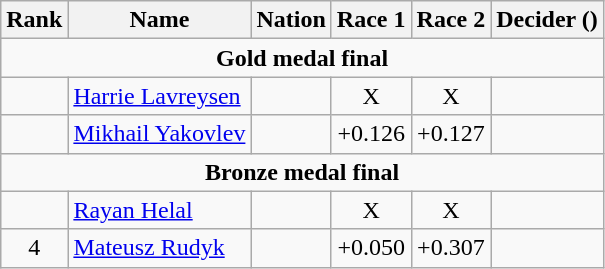<table class="wikitable" style="text-align:center">
<tr>
<th>Rank</th>
<th>Name</th>
<th>Nation</th>
<th>Race 1</th>
<th>Race 2</th>
<th>Decider ()</th>
</tr>
<tr>
<td colspan=6><strong>Gold medal final</strong></td>
</tr>
<tr>
<td></td>
<td align=left><a href='#'>Harrie Lavreysen</a></td>
<td align=left></td>
<td>X</td>
<td>X</td>
<td></td>
</tr>
<tr>
<td></td>
<td align=left><a href='#'>Mikhail Yakovlev</a></td>
<td align=left></td>
<td>+0.126</td>
<td>+0.127</td>
<td></td>
</tr>
<tr>
<td colspan=6><strong>Bronze medal final</strong></td>
</tr>
<tr>
<td></td>
<td align=left><a href='#'>Rayan Helal</a></td>
<td align=left></td>
<td>X</td>
<td>X</td>
<td></td>
</tr>
<tr>
<td>4</td>
<td align=left><a href='#'>Mateusz Rudyk</a></td>
<td align=left></td>
<td>+0.050</td>
<td>+0.307</td>
<td></td>
</tr>
</table>
